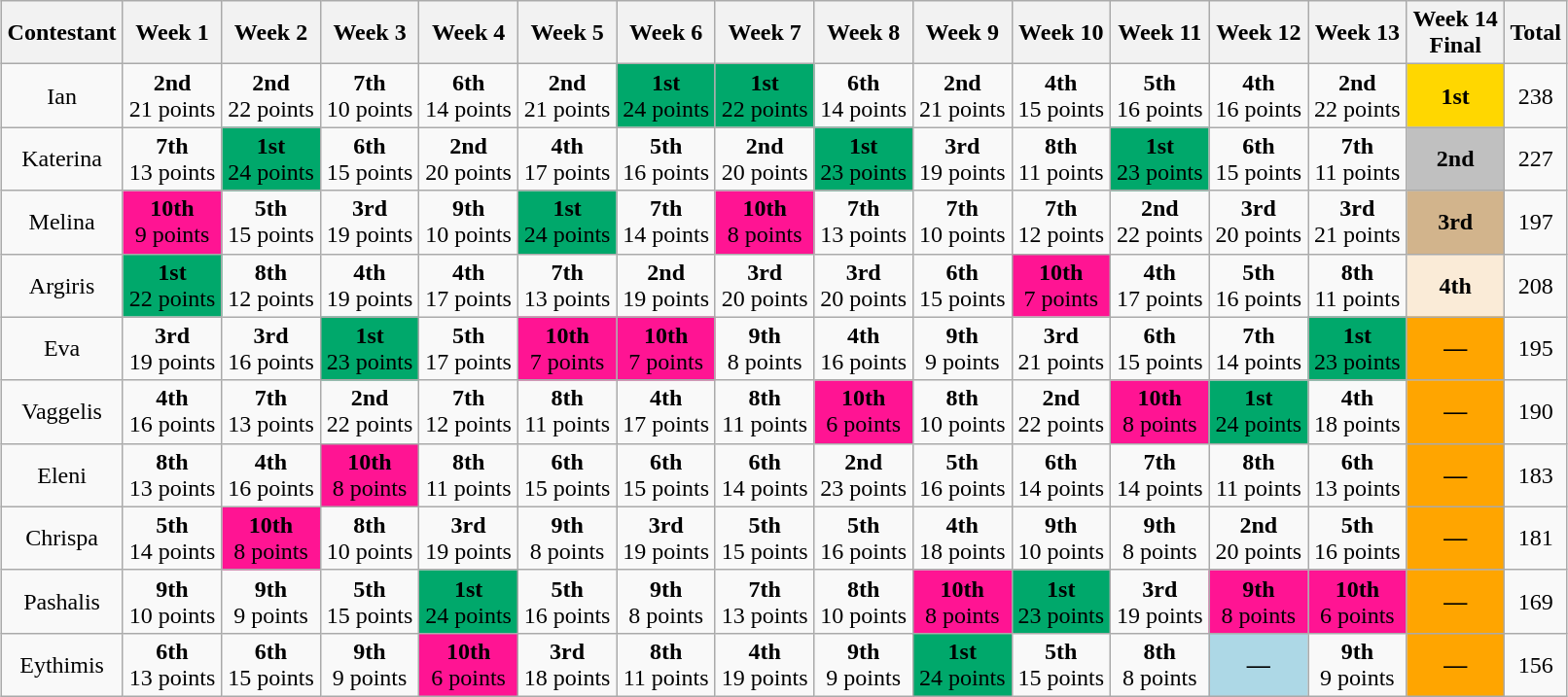<table class="sortable wikitable" style="margin:auto; text-align:center; white-space:nowrap; width:85%;">
<tr>
<th>Contestant</th>
<th>Week 1</th>
<th>Week 2</th>
<th>Week 3</th>
<th>Week 4</th>
<th>Week 5</th>
<th>Week 6</th>
<th>Week 7</th>
<th>Week 8</th>
<th>Week 9</th>
<th>Week 10</th>
<th>Week 11</th>
<th>Week 12</th>
<th>Week 13</th>
<th>Week 14<br>Final</th>
<th>Total</th>
</tr>
<tr>
<td>Ian</td>
<td><strong>2nd</strong><br>21 points</td>
<td><strong>2nd</strong><br>22 points</td>
<td><strong>7th</strong><br>10 points</td>
<td><strong>6th</strong><br>14 points</td>
<td><strong>2nd</strong><br>21 points</td>
<td bgcolor="#00A86B"><strong>1st</strong><br>24 points</td>
<td bgcolor="#00A86B"><strong>1st</strong><br>22 points</td>
<td><strong>6th</strong><br>14 points</td>
<td><strong>2nd</strong><br>21 points</td>
<td><strong>4th</strong><br>15 points</td>
<td><strong>5th</strong><br>16 points</td>
<td><strong>4th</strong><br>16 points</td>
<td><strong>2nd</strong><br>22 points</td>
<td bgcolor="#ffd700"><strong>1st</strong> <br></td>
<td>238</td>
</tr>
<tr>
<td>Katerina</td>
<td><strong>7th</strong><br>13 points</td>
<td bgcolor="#00A86B"><strong>1st</strong><br>24 points</td>
<td><strong>6th</strong><br>15 points</td>
<td><strong>2nd</strong><br>20 points</td>
<td><strong>4th</strong><br>17 points</td>
<td><strong>5th</strong><br>16 points</td>
<td><strong>2nd</strong><br>20 points</td>
<td bgcolor="#00A86B"><strong>1st</strong><br>23 points</td>
<td><strong>3rd</strong><br>19 points</td>
<td><strong>8th</strong><br>11 points</td>
<td bgcolor="#00A86B"><strong>1st</strong><br>23 points</td>
<td><strong>6th</strong><br>15 points</td>
<td><strong>7th</strong><br>11 points</td>
<td bgcolor="#C0C0C0"><strong>2nd</strong> <br></td>
<td>227</td>
</tr>
<tr>
<td>Melina</td>
<td bgcolor="deeppink"><strong>10th</strong><br>9 points</td>
<td><strong>5th</strong><br>15 points</td>
<td><strong>3rd</strong><br>19 points</td>
<td><strong>9th</strong><br>10 points</td>
<td bgcolor="#00A86B"><strong>1st</strong><br>24 points</td>
<td><strong>7th</strong><br>14 points</td>
<td bgcolor="deeppink"><strong>10th</strong><br>8 points</td>
<td><strong>7th</strong><br>13 points</td>
<td><strong>7th</strong><br>10 points</td>
<td><strong>7th</strong><br>12 points</td>
<td><strong>2nd</strong><br>22 points</td>
<td><strong>3rd</strong><br>20 points</td>
<td><strong>3rd</strong><br>21 points</td>
<td bgcolor="#d2b48c"><strong>3rd</strong> <br></td>
<td>197</td>
</tr>
<tr>
<td>Argiris</td>
<td bgcolor="#00A86B"><strong>1st</strong><br>22 points</td>
<td><strong>8th</strong><br>12 points</td>
<td><strong>4th</strong><br>19 points</td>
<td><strong>4th</strong><br>17 points</td>
<td><strong>7th</strong><br>13 points</td>
<td><strong>2nd</strong><br>19 points</td>
<td><strong>3rd</strong><br>20 points</td>
<td><strong>3rd</strong><br>20 points</td>
<td><strong>6th</strong><br>15 points</td>
<td bgcolor="deeppink"><strong>10th</strong><br>7 points</td>
<td><strong>4th</strong><br>17 points</td>
<td><strong>5th</strong><br>16 points</td>
<td><strong>8th</strong><br>11 points</td>
<td bgcolor=antiquewhite><strong>4th</strong></td>
<td>208</td>
</tr>
<tr>
<td>Eva</td>
<td><strong>3rd</strong><br>19 points</td>
<td><strong>3rd</strong><br>16 points</td>
<td bgcolor="#00A86B"><strong>1st</strong><br>23 points</td>
<td><strong>5th</strong><br>17 points</td>
<td bgcolor="deeppink"><strong>10th</strong><br>7 points</td>
<td bgcolor="deeppink"><strong>10th</strong><br>7 points</td>
<td><strong>9th</strong><br>8 points</td>
<td><strong>4th</strong><br>16 points</td>
<td><strong>9th</strong><br>9 points</td>
<td><strong>3rd</strong><br>21 points</td>
<td><strong>6th</strong><br>15 points</td>
<td><strong>7th</strong><br>14 points</td>
<td bgcolor="#00A86B"><strong>1st</strong><br>23 points</td>
<td data-sort-value="5" bgcolor="orange"><strong>—</strong></td>
<td>195</td>
</tr>
<tr>
<td>Vaggelis</td>
<td><strong>4th</strong><br>16 points</td>
<td><strong>7th</strong><br>13 points</td>
<td><strong>2nd</strong><br>22 points</td>
<td><strong>7th</strong><br>12 points</td>
<td><strong>8th</strong><br>11 points</td>
<td><strong>4th</strong><br>17 points</td>
<td><strong>8th</strong><br>11 points</td>
<td bgcolor="deeppink"><strong>10th</strong><br>6 points</td>
<td><strong>8th</strong><br>10 points</td>
<td><strong>2nd</strong><br>22 points</td>
<td bgcolor="deeppink"><strong>10th</strong><br>8 points</td>
<td bgcolor="#00A86B"><strong>1st</strong><br>24 points</td>
<td><strong>4th</strong><br>18 points</td>
<td data-sort-value="5" bgcolor="orange"><strong>—</strong></td>
<td>190</td>
</tr>
<tr>
<td>Eleni</td>
<td><strong>8th</strong><br>13 points</td>
<td><strong>4th</strong><br>16 points</td>
<td bgcolor="deeppink"><strong>10th</strong><br>8 points</td>
<td><strong>8th</strong><br>11 points</td>
<td><strong>6th</strong><br>15 points</td>
<td><strong>6th</strong><br>15 points</td>
<td><strong>6th</strong><br>14 points</td>
<td><strong>2nd</strong><br>23 points</td>
<td><strong>5th</strong><br>16 points</td>
<td><strong>6th</strong><br>14 points</td>
<td><strong>7th</strong><br>14 points</td>
<td><strong>8th</strong><br>11 points</td>
<td><strong>6th</strong><br>13 points</td>
<td data-sort-value="5" bgcolor="orange"><strong>—</strong></td>
<td>183</td>
</tr>
<tr>
<td>Chrispa</td>
<td><strong>5th</strong><br>14 points</td>
<td bgcolor="deeppink"><strong>10th</strong><br>8 points</td>
<td><strong>8th</strong><br>10 points</td>
<td><strong>3rd</strong><br>19 points</td>
<td><strong>9th</strong><br>8 points</td>
<td><strong>3rd</strong><br>19 points</td>
<td><strong>5th</strong><br>15 points</td>
<td><strong>5th</strong><br>16 points</td>
<td><strong>4th</strong><br>18 points</td>
<td><strong>9th</strong><br>10 points</td>
<td><strong>9th</strong><br>8 points</td>
<td><strong>2nd</strong><br>20 points</td>
<td><strong>5th</strong><br>16 points</td>
<td data-sort-value="5" bgcolor="orange"><strong>—</strong></td>
<td>181</td>
</tr>
<tr>
<td>Pashalis</td>
<td><strong>9th</strong><br>10 points</td>
<td><strong>9th</strong><br>9 points</td>
<td><strong>5th</strong><br>15 points</td>
<td bgcolor="#00A86B"><strong>1st</strong><br>24 points</td>
<td><strong>5th</strong><br>16 points</td>
<td><strong>9th</strong><br>8 points</td>
<td><strong>7th</strong><br>13 points</td>
<td><strong>8th</strong><br>10 points</td>
<td bgcolor="deeppink"><strong>10th</strong><br>8 points</td>
<td bgcolor="#00A86B"><strong>1st</strong><br>23 points</td>
<td><strong>3rd</strong><br>19 points</td>
<td bgcolor="deeppink"><strong>9th</strong><br>8 points</td>
<td bgcolor="deeppink"><strong>10th</strong><br>6 points</td>
<td data-sort-value="5" bgcolor="orange"><strong>—</strong></td>
<td>169</td>
</tr>
<tr>
<td>Eythimis</td>
<td><strong>6th</strong><br>13 points</td>
<td><strong>6th</strong><br>15 points</td>
<td><strong>9th</strong><br>9 points</td>
<td bgcolor="deeppink"><strong>10th</strong><br>6 points</td>
<td><strong>3rd</strong><br>18 points</td>
<td><strong>8th</strong><br>11 points</td>
<td><strong>4th</strong><br>19 points</td>
<td><strong>9th</strong><br>9 points</td>
<td bgcolor="#00A86B"><strong>1st</strong><br>24 points</td>
<td><strong>5th</strong><br>15 points</td>
<td><strong>8th</strong><br>8 points</td>
<td data-sort-value="5" bgcolor="lightblue"><strong>—</strong></td>
<td><strong>9th</strong><br>9 points</td>
<td data-sort-value="5" bgcolor="orange"><strong>—</strong></td>
<td>156</td>
</tr>
</table>
